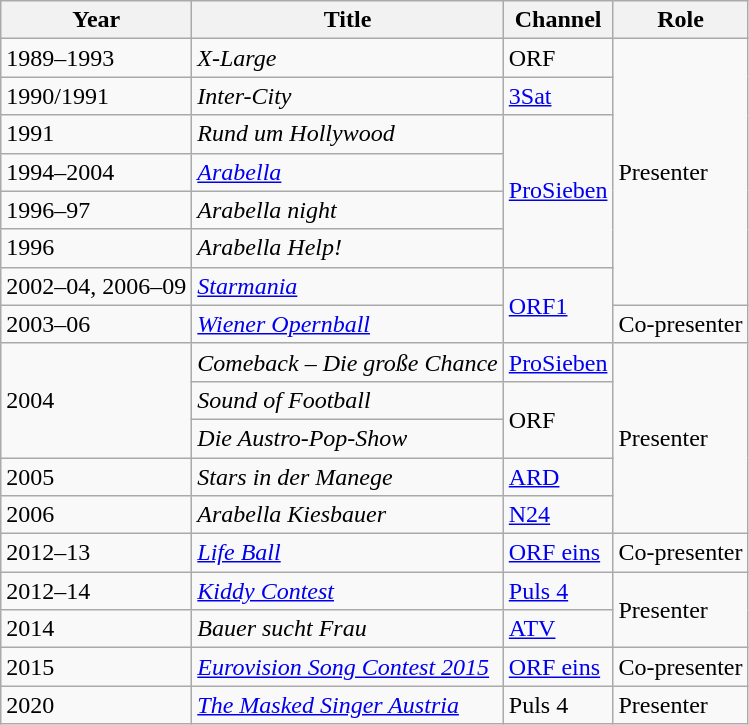<table class="wikitable sortable">
<tr>
<th>Year</th>
<th>Title</th>
<th>Channel</th>
<th>Role</th>
</tr>
<tr>
<td>1989–1993</td>
<td><em>X-Large</em></td>
<td>ORF</td>
<td rowspan=7>Presenter</td>
</tr>
<tr>
<td>1990/1991</td>
<td><em>Inter-City</em></td>
<td><a href='#'>3Sat</a></td>
</tr>
<tr>
<td>1991</td>
<td><em>Rund um Hollywood</em></td>
<td rowspan=4><a href='#'>ProSieben</a></td>
</tr>
<tr>
<td>1994–2004</td>
<td><em><a href='#'>Arabella</a></em></td>
</tr>
<tr>
<td>1996–97</td>
<td><em>Arabella night</em></td>
</tr>
<tr>
<td>1996</td>
<td><em>Arabella Help!</em></td>
</tr>
<tr>
<td>2002–04, 2006–09</td>
<td><em><a href='#'>Starmania</a></em></td>
<td rowspan=2><a href='#'>ORF1</a></td>
</tr>
<tr>
<td>2003–06</td>
<td><em><a href='#'>Wiener Opernball</a></em></td>
<td>Co-presenter</td>
</tr>
<tr>
<td rowspan=3>2004</td>
<td><em>Comeback – Die große Chance</em></td>
<td><a href='#'>ProSieben</a></td>
<td rowspan=5>Presenter</td>
</tr>
<tr>
<td><em>Sound of Football</em></td>
<td rowspan=2>ORF</td>
</tr>
<tr>
<td><em>Die Austro-Pop-Show</em></td>
</tr>
<tr>
<td>2005</td>
<td><em>Stars in der Manege</em></td>
<td><a href='#'>ARD</a></td>
</tr>
<tr>
<td>2006</td>
<td><em>Arabella Kiesbauer</em></td>
<td><a href='#'>N24</a></td>
</tr>
<tr>
<td>2012–13</td>
<td><em><a href='#'>Life Ball</a></em></td>
<td><a href='#'>ORF eins</a></td>
<td>Co-presenter</td>
</tr>
<tr>
<td>2012–14</td>
<td><em><a href='#'>Kiddy Contest</a></em></td>
<td><a href='#'>Puls 4</a></td>
<td rowspan=2>Presenter</td>
</tr>
<tr>
<td>2014</td>
<td><em>Bauer sucht Frau</em></td>
<td><a href='#'>ATV</a></td>
</tr>
<tr>
<td>2015</td>
<td><em><a href='#'>Eurovision Song Contest 2015</a></em></td>
<td><a href='#'>ORF eins</a></td>
<td>Co-presenter</td>
</tr>
<tr>
<td>2020</td>
<td><em><a href='#'>The Masked Singer Austria</a></em></td>
<td>Puls 4</td>
<td>Presenter</td>
</tr>
</table>
